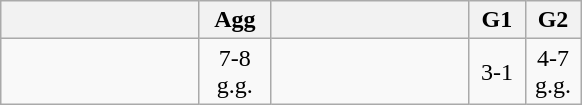<table class=wikitable style="text-align:center">
<tr>
<th width=125></th>
<th width=40>Agg</th>
<th width=125></th>
<th width=30>G1</th>
<th width=30>G2</th>
</tr>
<tr>
<td style="text-align:right;"></td>
<td>7-8 g.g.</td>
<td style="text-align:left;"></td>
<td>3-1</td>
<td>4-7 g.g.</td>
</tr>
</table>
